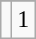<table class="wikitable">
<tr>
</tr>
<tr align=center>
<td><a href='#'><strong></strong></a></td>
<td>1</td>
</tr>
</table>
